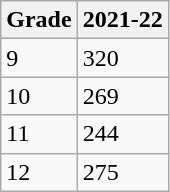<table class="wikitable">
<tr>
<th>Grade</th>
<th>2021-22</th>
</tr>
<tr>
<td>9</td>
<td>320</td>
</tr>
<tr>
<td>10</td>
<td>269</td>
</tr>
<tr>
<td>11</td>
<td>244</td>
</tr>
<tr>
<td>12</td>
<td>275</td>
</tr>
</table>
